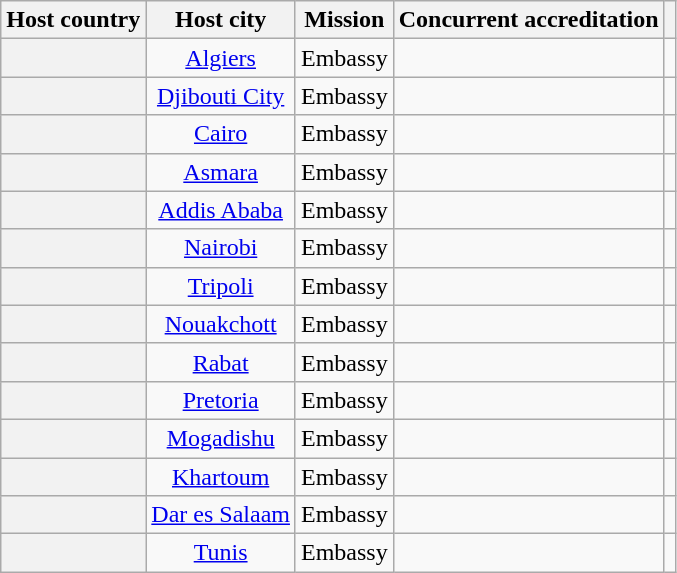<table class="wikitable plainrowheaders" style="text-align:center">
<tr>
<th scope="col">Host country</th>
<th scope="col">Host city</th>
<th scope="col">Mission</th>
<th scope="col">Concurrent accreditation</th>
<th scope="col"></th>
</tr>
<tr>
<th scope="row"></th>
<td><a href='#'>Algiers</a></td>
<td>Embassy</td>
<td></td>
<td></td>
</tr>
<tr>
<th scope="row"></th>
<td><a href='#'>Djibouti City</a></td>
<td>Embassy</td>
<td></td>
<td></td>
</tr>
<tr>
<th scope="row"></th>
<td><a href='#'>Cairo</a></td>
<td>Embassy</td>
<td></td>
<td></td>
</tr>
<tr>
<th scope="row"></th>
<td><a href='#'>Asmara</a></td>
<td>Embassy</td>
<td></td>
<td></td>
</tr>
<tr>
<th scope="row"></th>
<td><a href='#'>Addis Ababa</a></td>
<td>Embassy</td>
<td></td>
<td></td>
</tr>
<tr>
<th scope="row"></th>
<td><a href='#'>Nairobi</a></td>
<td>Embassy</td>
<td></td>
<td></td>
</tr>
<tr>
<th scope="row"></th>
<td><a href='#'>Tripoli</a></td>
<td>Embassy</td>
<td></td>
<td></td>
</tr>
<tr>
<th scope="row"></th>
<td><a href='#'>Nouakchott</a></td>
<td>Embassy</td>
<td></td>
<td></td>
</tr>
<tr>
<th scope="row"></th>
<td><a href='#'>Rabat</a></td>
<td>Embassy</td>
<td></td>
<td></td>
</tr>
<tr>
<th scope="row"></th>
<td><a href='#'>Pretoria</a></td>
<td>Embassy</td>
<td></td>
<td></td>
</tr>
<tr>
<th scope="row"></th>
<td><a href='#'>Mogadishu</a></td>
<td>Embassy</td>
<td></td>
<td></td>
</tr>
<tr>
<th scope="row"></th>
<td><a href='#'>Khartoum</a></td>
<td>Embassy</td>
<td></td>
<td></td>
</tr>
<tr>
<th scope="row"></th>
<td><a href='#'>Dar es Salaam</a></td>
<td>Embassy</td>
<td></td>
<td></td>
</tr>
<tr>
<th scope="row"></th>
<td><a href='#'>Tunis</a></td>
<td>Embassy</td>
<td></td>
<td></td>
</tr>
</table>
